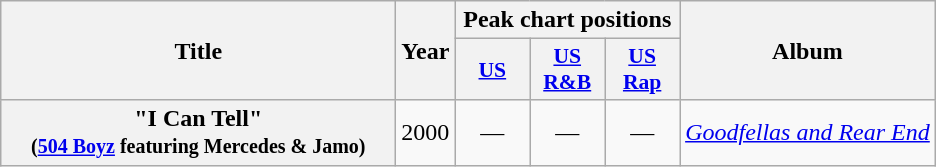<table class="wikitable plainrowheaders" style="text-align:center;">
<tr>
<th scope="col" rowspan="2" style="width:16em;">Title</th>
<th scope="col" rowspan="2">Year</th>
<th scope="col" colspan="3">Peak chart positions</th>
<th scope="col" rowspan="2">Album</th>
</tr>
<tr>
<th style="width:3em; font-size:90%"><a href='#'>US</a></th>
<th style="width:3em; font-size:90%"><a href='#'>US<br>R&B</a></th>
<th style="width:3em; font-size:90%"><a href='#'>US<br>Rap</a></th>
</tr>
<tr>
<th scope="row">"I Can Tell"<br><small>(<a href='#'>504 Boyz</a> featuring Mercedes & Jamo)</small></th>
<td>2000</td>
<td>—</td>
<td>—</td>
<td>—</td>
<td><em><a href='#'>Goodfellas and Rear End</a></em></td>
</tr>
</table>
